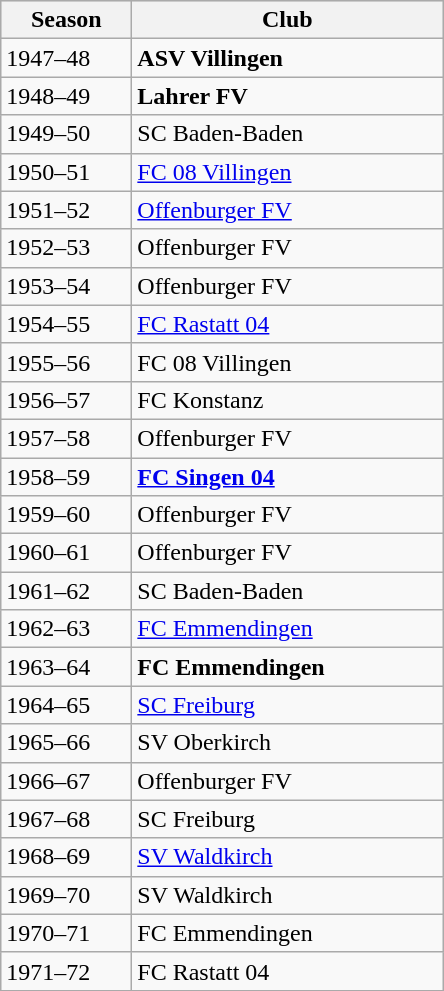<table class="wikitable">
<tr align="center" bgcolor="#dfdfdf">
<th width="80">Season</th>
<th width="200">Club</th>
</tr>
<tr>
<td>1947–48</td>
<td><strong>ASV Villingen</strong></td>
</tr>
<tr>
<td>1948–49</td>
<td><strong>Lahrer FV</strong></td>
</tr>
<tr>
<td>1949–50</td>
<td>SC Baden-Baden</td>
</tr>
<tr>
<td>1950–51</td>
<td><a href='#'>FC 08 Villingen</a></td>
</tr>
<tr>
<td>1951–52</td>
<td><a href='#'>Offenburger FV</a></td>
</tr>
<tr>
<td>1952–53</td>
<td>Offenburger FV</td>
</tr>
<tr>
<td>1953–54</td>
<td>Offenburger FV</td>
</tr>
<tr>
<td>1954–55</td>
<td><a href='#'>FC Rastatt 04</a></td>
</tr>
<tr>
<td>1955–56</td>
<td>FC 08 Villingen</td>
</tr>
<tr>
<td>1956–57</td>
<td>FC Konstanz</td>
</tr>
<tr>
<td>1957–58</td>
<td>Offenburger FV</td>
</tr>
<tr>
<td>1958–59</td>
<td><strong><a href='#'>FC Singen 04</a></strong></td>
</tr>
<tr>
<td>1959–60</td>
<td>Offenburger FV</td>
</tr>
<tr>
<td>1960–61</td>
<td>Offenburger FV</td>
</tr>
<tr>
<td>1961–62</td>
<td>SC Baden-Baden</td>
</tr>
<tr>
<td>1962–63</td>
<td><a href='#'>FC Emmendingen</a></td>
</tr>
<tr>
<td>1963–64</td>
<td><strong>FC Emmendingen</strong></td>
</tr>
<tr>
<td>1964–65</td>
<td><a href='#'>SC Freiburg</a></td>
</tr>
<tr>
<td>1965–66</td>
<td>SV Oberkirch</td>
</tr>
<tr>
<td>1966–67</td>
<td>Offenburger FV</td>
</tr>
<tr>
<td>1967–68</td>
<td>SC Freiburg</td>
</tr>
<tr>
<td>1968–69</td>
<td><a href='#'>SV Waldkirch</a></td>
</tr>
<tr>
<td>1969–70</td>
<td>SV Waldkirch</td>
</tr>
<tr>
<td>1970–71</td>
<td>FC Emmendingen</td>
</tr>
<tr>
<td>1971–72</td>
<td>FC Rastatt 04</td>
</tr>
</table>
